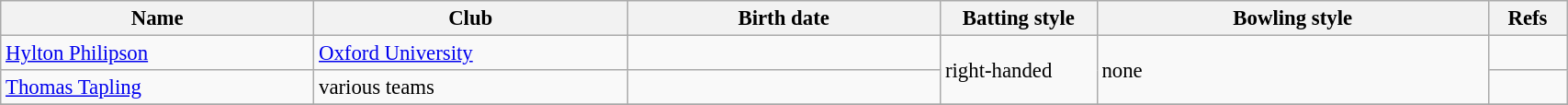<table class="wikitable plainrowheaders" style="font-size:95%; width:90%;">
<tr>
<th scope="col" width="20%"><strong>Name</strong></th>
<th scope="col" width="20%"><strong>Club</strong></th>
<th scope="col" width="20%"><strong>Birth date</strong></th>
<th scope="col" width="10%"><strong>Batting style</strong></th>
<th scope="col" width="25%"><strong>Bowling style</strong></th>
<th scope="col" width="5%"><strong>Refs</strong></th>
</tr>
<tr>
<td><a href='#'>Hylton Philipson</a></td>
<td><a href='#'>Oxford University</a></td>
<td></td>
<td rowspan=2>right-handed</td>
<td rowspan=2>none</td>
<td></td>
</tr>
<tr>
<td><a href='#'>Thomas Tapling</a></td>
<td>various teams</td>
<td></td>
<td></td>
</tr>
<tr>
</tr>
</table>
